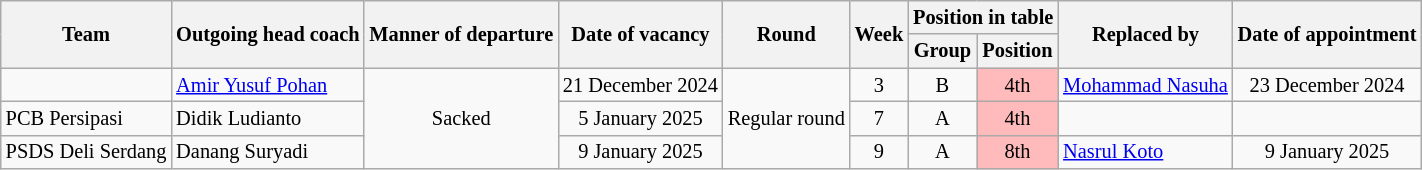<table class="wikitable" style="font-size:85%;">
<tr>
<th rowspan="2">Team</th>
<th rowspan="2">Outgoing head coach</th>
<th rowspan="2">Manner of departure</th>
<th rowspan="2">Date of vacancy</th>
<th rowspan="2">Round</th>
<th rowspan="2">Week</th>
<th colspan="2">Position in table</th>
<th rowspan="2">Replaced by</th>
<th rowspan="2">Date of appointment</th>
</tr>
<tr>
<th>Group</th>
<th>Position</th>
</tr>
<tr>
<td></td>
<td> <a href='#'>Amir Yusuf Pohan</a></td>
<td align="center" rowspan="3">Sacked</td>
<td align="center">21 December 2024</td>
<td align="center" rowspan="3">Regular round</td>
<td align="center">3</td>
<td align="center">B</td>
<td align="center" style="background-color: #FFBBBB;">4th</td>
<td> <a href='#'>Mohammad Nasuha</a></td>
<td align="center">23 December 2024</td>
</tr>
<tr>
<td>PCB Persipasi</td>
<td> Didik Ludianto</td>
<td align="center">5 January 2025</td>
<td align="center">7</td>
<td align="center">A</td>
<td align="center" style="background-color: #FFBBBB;">4th</td>
<td></td>
<td align="center"></td>
</tr>
<tr>
<td>PSDS Deli Serdang</td>
<td> Danang Suryadi</td>
<td align="center">9 January 2025</td>
<td align="center">9</td>
<td align="center">A</td>
<td align="center" style="background-color: #FFBBBB;">8th</td>
<td> <a href='#'>Nasrul Koto</a></td>
<td align="center">9 January 2025</td>
</tr>
</table>
